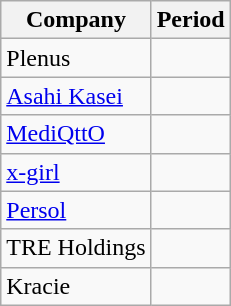<table class="wikitable">
<tr>
<th>Company</th>
<th>Period</th>
</tr>
<tr>
<td>Plenus</td>
<td></td>
</tr>
<tr>
<td><a href='#'>Asahi Kasei</a></td>
<td></td>
</tr>
<tr>
<td><a href='#'>MediQttO</a></td>
<td></td>
</tr>
<tr>
<td><a href='#'>x-girl</a></td>
<td></td>
</tr>
<tr>
<td><a href='#'>Persol</a></td>
<td></td>
</tr>
<tr>
<td>TRE Holdings</td>
<td></td>
</tr>
<tr>
<td>Kracie</td>
<td></td>
</tr>
</table>
